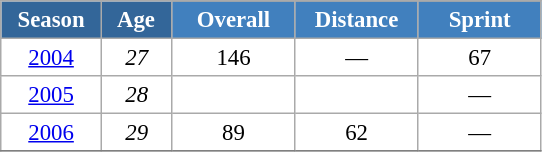<table class="wikitable" style="font-size:95%; text-align:center; border:grey solid 1px; border-collapse:collapse; background:#ffffff;">
<tr>
<th style="background-color:#369; color:white; width:60px;" rowspan="2"> Season </th>
<th style="background-color:#369; color:white; width:40px;" rowspan="2"> Age </th>
</tr>
<tr>
<th style="background-color:#4180be; color:white; width:75px;">Overall</th>
<th style="background-color:#4180be; color:white; width:75px;">Distance</th>
<th style="background-color:#4180be; color:white; width:75px;">Sprint</th>
</tr>
<tr>
<td><a href='#'>2004</a></td>
<td><em>27</em></td>
<td>146</td>
<td>—</td>
<td>67</td>
</tr>
<tr>
<td><a href='#'>2005</a></td>
<td><em>28</em></td>
<td></td>
<td></td>
<td>—</td>
</tr>
<tr>
<td><a href='#'>2006</a></td>
<td><em>29</em></td>
<td>89</td>
<td>62</td>
<td>—</td>
</tr>
<tr>
</tr>
</table>
